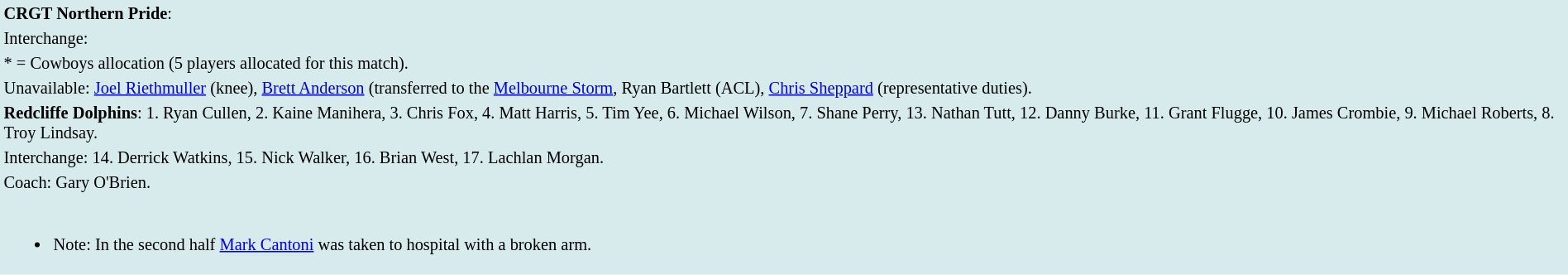<table style="background:#d7ebed; font-size:85%; width:100%;">
<tr>
<td><strong>CRGT Northern Pride</strong>:             </td>
</tr>
<tr>
<td>Interchange:    </td>
</tr>
<tr>
<td>* = Cowboys allocation (5 players allocated for this match).</td>
</tr>
<tr>
<td>Unavailable: <a href='#'>Joel Riethmuller</a> (knee), <a href='#'>Brett Anderson</a> (transferred to the <a href='#'>Melbourne Storm</a>, Ryan Bartlett (ACL), <a href='#'>Chris Sheppard</a> (representative duties).</td>
</tr>
<tr>
<td><strong>Redcliffe Dolphins</strong>: 1. Ryan Cullen, 2. Kaine Manihera, 3. Chris Fox, 4. Matt Harris, 5. Tim Yee, 6. Michael Wilson, 7. Shane Perry, 13. Nathan Tutt, 12. Danny Burke, 11. Grant Flugge, 10. James Crombie, 9. Michael Roberts, 8. Troy Lindsay.</td>
</tr>
<tr>
<td>Interchange: 14. Derrick Watkins, 15. Nick Walker, 16. Brian West, 17. Lachlan Morgan.</td>
</tr>
<tr>
<td>Coach: Gary O'Brien.</td>
</tr>
<tr>
<td><br><ul><li>Note: In the second half <a href='#'>Mark Cantoni</a> was taken to hospital with a broken arm.</li></ul></td>
</tr>
</table>
